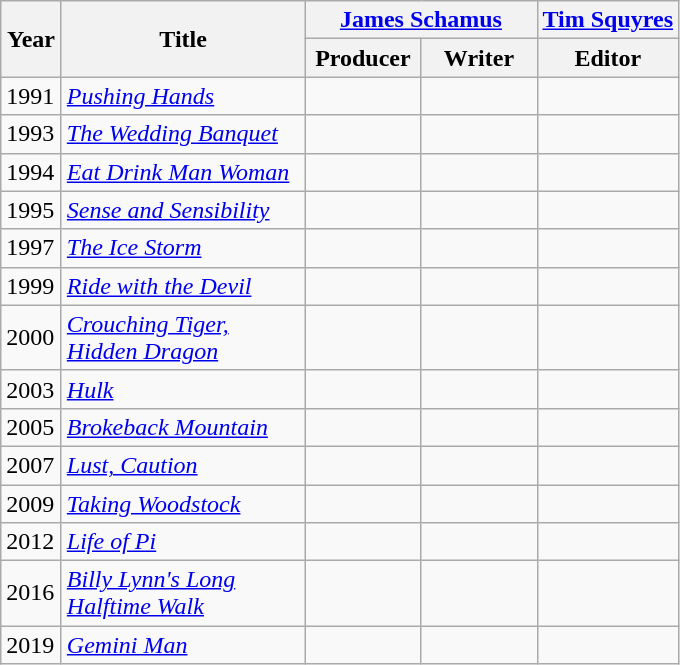<table class="wikitable">
<tr>
<th rowspan="2" style="width:33px;">Year</th>
<th rowspan="2" style="width:155px;">Title</th>
<th colspan="2"><a href='#'>James Schamus</a></th>
<th><a href='#'>Tim Squyres</a></th>
</tr>
<tr>
<th width=70>Producer</th>
<th width=70>Writer</th>
<th>Editor</th>
</tr>
<tr>
<td>1991</td>
<td style="text-align:left"><em><a href='#'>Pushing Hands</a></em></td>
<td></td>
<td></td>
<td></td>
</tr>
<tr>
<td>1993</td>
<td style="text-align:left"><em><a href='#'>The Wedding Banquet</a></em></td>
<td></td>
<td></td>
<td></td>
</tr>
<tr>
<td>1994</td>
<td style="text-align:left"><em><a href='#'>Eat Drink Man Woman</a></em></td>
<td></td>
<td></td>
<td></td>
</tr>
<tr>
<td>1995</td>
<td style="text-align:left"><em><a href='#'>Sense and Sensibility</a></em></td>
<td></td>
<td></td>
<td></td>
</tr>
<tr>
<td>1997</td>
<td style="text-align:left"><em><a href='#'>The Ice Storm</a></em></td>
<td></td>
<td></td>
<td></td>
</tr>
<tr>
<td>1999</td>
<td style="text-align:left"><em><a href='#'>Ride with the Devil</a></em></td>
<td></td>
<td></td>
<td></td>
</tr>
<tr>
<td>2000</td>
<td style="text-align:left"><em><a href='#'>Crouching Tiger, Hidden Dragon</a></em></td>
<td></td>
<td></td>
<td></td>
</tr>
<tr>
<td>2003</td>
<td style="text-align:left"><em><a href='#'>Hulk</a></em></td>
<td></td>
<td></td>
<td></td>
</tr>
<tr>
<td>2005</td>
<td style="text-align:left"><em><a href='#'>Brokeback Mountain</a></em></td>
<td></td>
<td></td>
<td></td>
</tr>
<tr>
<td>2007</td>
<td style="text-align:left"><em><a href='#'>Lust, Caution</a></em></td>
<td></td>
<td></td>
<td></td>
</tr>
<tr>
<td>2009</td>
<td style="text-align:left"><em><a href='#'>Taking Woodstock</a></em></td>
<td></td>
<td></td>
<td></td>
</tr>
<tr>
<td>2012</td>
<td style="text-align:left"><em><a href='#'>Life of Pi</a></em></td>
<td></td>
<td></td>
<td></td>
</tr>
<tr>
<td>2016</td>
<td style="text-align:left"><em><a href='#'>Billy Lynn's Long Halftime Walk</a></em></td>
<td></td>
<td></td>
<td></td>
</tr>
<tr>
<td>2019</td>
<td style="text-align:left"><em><a href='#'>Gemini Man</a></em></td>
<td></td>
<td></td>
<td></td>
</tr>
</table>
